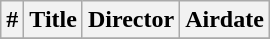<table class="wikitable plainrowheaders">
<tr>
<th>#</th>
<th>Title</th>
<th>Director</th>
<th>Airdate</th>
</tr>
<tr>
</tr>
</table>
